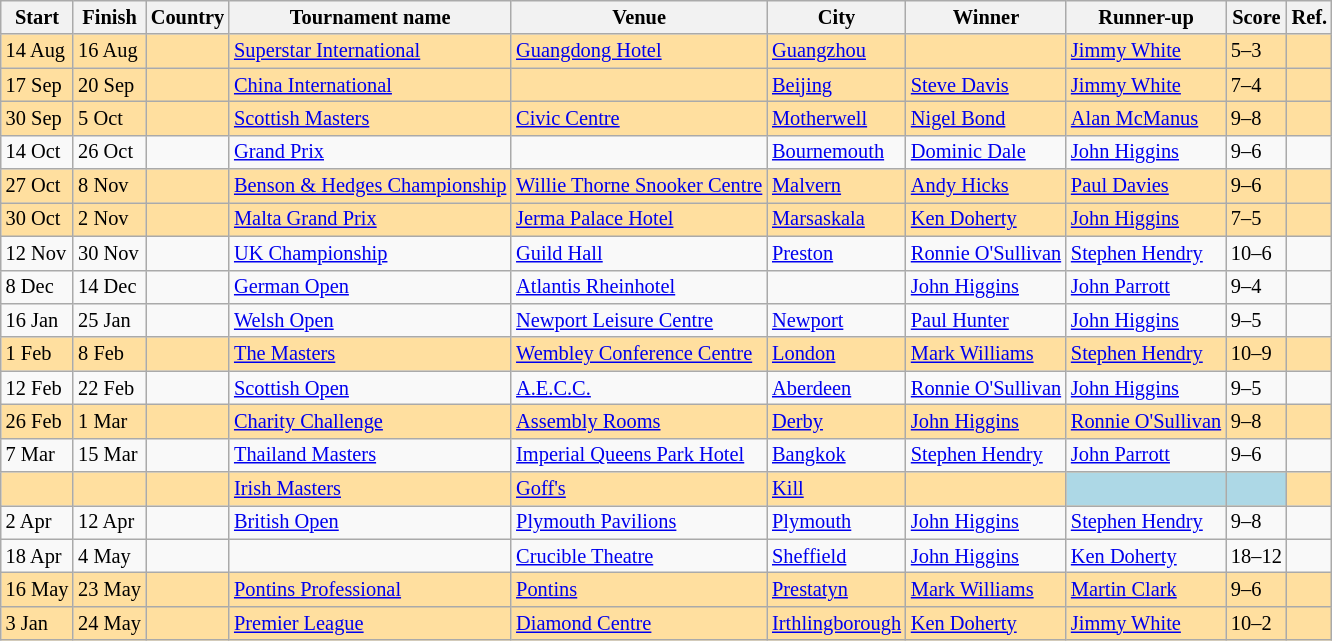<table class="wikitable sortable" style="font-size: 85%">
<tr>
<th>Start</th>
<th>Finish</th>
<th>Country</th>
<th>Tournament name</th>
<th>Venue</th>
<th>City</th>
<th>Winner</th>
<th>Runner-up</th>
<th>Score</th>
<th>Ref.</th>
</tr>
<tr bgcolor="#ffdf9f">
<td>14 Aug</td>
<td>16 Aug</td>
<td></td>
<td><a href='#'>Superstar International</a></td>
<td><a href='#'>Guangdong Hotel</a></td>
<td><a href='#'>Guangzhou</a></td>
<td></td>
<td> <a href='#'>Jimmy White</a></td>
<td>5–3</td>
<td></td>
</tr>
<tr bgcolor="#ffdf9f">
<td>17 Sep</td>
<td>20 Sep</td>
<td></td>
<td><a href='#'>China International</a></td>
<td></td>
<td><a href='#'>Beijing</a></td>
<td> <a href='#'>Steve Davis</a></td>
<td> <a href='#'>Jimmy White</a></td>
<td>7–4</td>
<td></td>
</tr>
<tr bgcolor="#ffdf9f">
<td>30 Sep</td>
<td>5 Oct</td>
<td></td>
<td><a href='#'>Scottish Masters</a></td>
<td><a href='#'>Civic Centre</a></td>
<td><a href='#'>Motherwell</a></td>
<td> <a href='#'>Nigel Bond</a></td>
<td> <a href='#'>Alan McManus</a></td>
<td>9–8</td>
<td></td>
</tr>
<tr>
<td>14 Oct</td>
<td>26 Oct</td>
<td></td>
<td><a href='#'>Grand Prix</a></td>
<td></td>
<td><a href='#'>Bournemouth</a></td>
<td> <a href='#'>Dominic Dale</a></td>
<td> <a href='#'>John Higgins</a></td>
<td>9–6</td>
<td></td>
</tr>
<tr bgcolor="#ffdf9f">
<td>27 Oct</td>
<td>8 Nov</td>
<td></td>
<td><a href='#'>Benson & Hedges Championship</a></td>
<td><a href='#'>Willie Thorne Snooker Centre</a></td>
<td><a href='#'>Malvern</a></td>
<td> <a href='#'>Andy Hicks</a></td>
<td> <a href='#'>Paul Davies</a></td>
<td>9–6</td>
<td></td>
</tr>
<tr bgcolor="#ffdf9f">
<td>30 Oct</td>
<td>2 Nov</td>
<td></td>
<td><a href='#'>Malta Grand Prix</a></td>
<td><a href='#'>Jerma Palace Hotel</a></td>
<td><a href='#'>Marsaskala</a></td>
<td> <a href='#'>Ken Doherty</a></td>
<td> <a href='#'>John Higgins</a></td>
<td>7–5</td>
<td></td>
</tr>
<tr>
<td>12 Nov</td>
<td>30 Nov</td>
<td></td>
<td><a href='#'>UK Championship</a></td>
<td><a href='#'>Guild Hall</a></td>
<td><a href='#'>Preston</a></td>
<td> <a href='#'>Ronnie O'Sullivan</a></td>
<td> <a href='#'>Stephen Hendry</a></td>
<td>10–6</td>
<td></td>
</tr>
<tr>
<td>8 Dec</td>
<td>14 Dec</td>
<td></td>
<td><a href='#'>German Open</a></td>
<td><a href='#'>Atlantis Rheinhotel</a></td>
<td></td>
<td> <a href='#'>John Higgins</a></td>
<td> <a href='#'>John Parrott</a></td>
<td>9–4</td>
<td></td>
</tr>
<tr>
<td>16 Jan</td>
<td>25 Jan</td>
<td></td>
<td><a href='#'>Welsh Open</a></td>
<td><a href='#'>Newport Leisure Centre</a></td>
<td><a href='#'>Newport</a></td>
<td> <a href='#'>Paul Hunter</a></td>
<td> <a href='#'>John Higgins</a></td>
<td>9–5</td>
<td></td>
</tr>
<tr bgcolor="#ffdf9f">
<td>1 Feb</td>
<td>8 Feb</td>
<td></td>
<td><a href='#'>The Masters</a></td>
<td><a href='#'>Wembley Conference Centre</a></td>
<td><a href='#'>London</a></td>
<td> <a href='#'>Mark Williams</a></td>
<td> <a href='#'>Stephen Hendry</a></td>
<td>10–9</td>
<td></td>
</tr>
<tr>
<td>12 Feb</td>
<td>22 Feb</td>
<td></td>
<td><a href='#'>Scottish Open</a></td>
<td><a href='#'>A.E.C.C.</a></td>
<td><a href='#'>Aberdeen</a></td>
<td> <a href='#'>Ronnie O'Sullivan</a></td>
<td> <a href='#'>John Higgins</a></td>
<td>9–5</td>
<td></td>
</tr>
<tr bgcolor="#ffdf9f">
<td>26 Feb</td>
<td>1 Mar</td>
<td></td>
<td><a href='#'>Charity Challenge</a></td>
<td><a href='#'>Assembly Rooms</a></td>
<td><a href='#'>Derby</a></td>
<td> <a href='#'>John Higgins</a></td>
<td> <a href='#'>Ronnie O'Sullivan</a></td>
<td>9–8</td>
<td></td>
</tr>
<tr>
<td>7 Mar</td>
<td>15 Mar</td>
<td></td>
<td><a href='#'>Thailand Masters</a></td>
<td><a href='#'>Imperial Queens Park Hotel</a></td>
<td><a href='#'>Bangkok</a></td>
<td> <a href='#'>Stephen Hendry</a></td>
<td> <a href='#'>John Parrott</a></td>
<td>9–6</td>
<td></td>
</tr>
<tr bgcolor="#ffdf9f">
<td></td>
<td></td>
<td></td>
<td><a href='#'>Irish Masters</a></td>
<td><a href='#'>Goff's</a></td>
<td><a href='#'>Kill</a></td>
<td></td>
<td bgcolor="lightblue"></td>
<td bgcolor="lightblue"></td>
<td></td>
</tr>
<tr>
<td>2 Apr</td>
<td>12 Apr</td>
<td></td>
<td><a href='#'>British Open</a></td>
<td><a href='#'>Plymouth Pavilions</a></td>
<td><a href='#'>Plymouth</a></td>
<td> <a href='#'>John Higgins</a></td>
<td> <a href='#'>Stephen Hendry</a></td>
<td>9–8</td>
<td></td>
</tr>
<tr>
<td>18 Apr</td>
<td>4 May</td>
<td></td>
<td></td>
<td><a href='#'>Crucible Theatre</a></td>
<td><a href='#'>Sheffield</a></td>
<td> <a href='#'>John Higgins</a></td>
<td> <a href='#'>Ken Doherty</a></td>
<td>18–12</td>
<td></td>
</tr>
<tr bgcolor="#ffdf9f">
<td>16 May</td>
<td>23 May</td>
<td></td>
<td><a href='#'>Pontins Professional</a></td>
<td><a href='#'>Pontins</a></td>
<td><a href='#'>Prestatyn</a></td>
<td> <a href='#'>Mark Williams</a></td>
<td> <a href='#'>Martin Clark</a></td>
<td>9–6</td>
<td></td>
</tr>
<tr bgcolor="#ffdf9f">
<td>3 Jan</td>
<td>24 May</td>
<td></td>
<td><a href='#'>Premier League</a></td>
<td><a href='#'>Diamond Centre</a></td>
<td><a href='#'>Irthlingborough</a></td>
<td> <a href='#'>Ken Doherty</a></td>
<td> <a href='#'>Jimmy White</a></td>
<td>10–2</td>
<td></td>
</tr>
</table>
